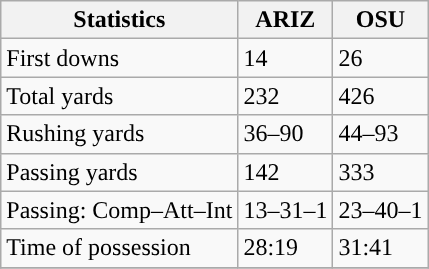<table class="wikitable" style="float: left;">
<tr>
<th>Statistics</th>
<th>ARIZ</th>
<th>OSU</th>
</tr>
<tr>
<td>First downs</td>
<td>14</td>
<td>26</td>
</tr>
<tr>
<td>Total yards</td>
<td>232</td>
<td>426</td>
</tr>
<tr>
<td>Rushing yards</td>
<td>36–90</td>
<td>44–93</td>
</tr>
<tr>
<td>Passing yards</td>
<td>142</td>
<td>333</td>
</tr>
<tr>
<td>Passing: Comp–Att–Int</td>
<td>13–31–1</td>
<td>23–40–1</td>
</tr>
<tr>
<td>Time of possession</td>
<td>28:19</td>
<td>31:41</td>
</tr>
<tr>
</tr>
</table>
